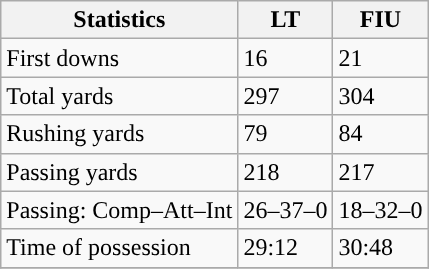<table class="wikitable" style="float: left;">
<tr>
<th>Statistics</th>
<th>LT</th>
<th>FIU</th>
</tr>
<tr>
<td>First downs</td>
<td>16</td>
<td>21</td>
</tr>
<tr>
<td>Total yards</td>
<td>297</td>
<td>304</td>
</tr>
<tr>
<td>Rushing yards</td>
<td>79</td>
<td>84</td>
</tr>
<tr>
<td>Passing yards</td>
<td>218</td>
<td>217</td>
</tr>
<tr>
<td>Passing: Comp–Att–Int</td>
<td>26–37–0</td>
<td>18–32–0</td>
</tr>
<tr>
<td>Time of possession</td>
<td>29:12</td>
<td>30:48</td>
</tr>
<tr>
</tr>
</table>
